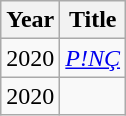<table class="wikitable">
<tr>
<th>Year</th>
<th>Title</th>
</tr>
<tr>
<td>2020</td>
<td><em><a href='#'>P!NÇ</a></em></td>
</tr>
<tr>
<td>2020</td>
<td><em></em></td>
</tr>
</table>
